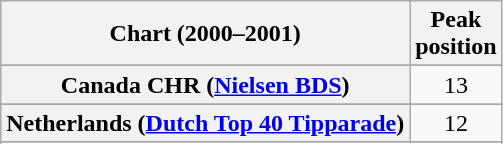<table class="wikitable sortable plainrowheaders" style="text-align:center">
<tr>
<th>Chart (2000–2001)</th>
<th>Peak<br>position</th>
</tr>
<tr>
</tr>
<tr>
</tr>
<tr>
<th scope="row">Canada CHR (<a href='#'>Nielsen BDS</a>)</th>
<td>13</td>
</tr>
<tr>
</tr>
<tr>
<th scope="row">Netherlands (<a href='#'>Dutch Top 40 Tipparade</a>)</th>
<td>12</td>
</tr>
<tr>
</tr>
<tr>
</tr>
<tr>
</tr>
<tr>
</tr>
<tr>
</tr>
<tr>
</tr>
</table>
